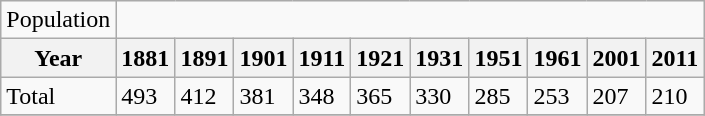<table class="wikitable">
<tr>
<td>Population</td>
</tr>
<tr>
<th>Year</th>
<th>1881</th>
<th>1891</th>
<th>1901</th>
<th>1911</th>
<th>1921</th>
<th>1931</th>
<th>1951</th>
<th>1961</th>
<th>2001</th>
<th>2011</th>
</tr>
<tr>
<td>Total</td>
<td>493</td>
<td>412</td>
<td>381</td>
<td>348</td>
<td>365</td>
<td>330</td>
<td>285</td>
<td>253</td>
<td>207</td>
<td>210</td>
</tr>
<tr>
</tr>
</table>
